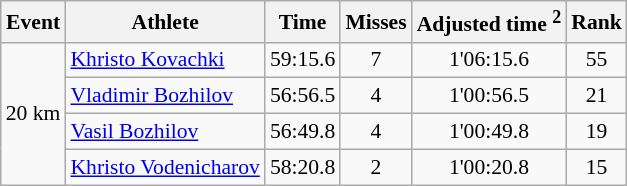<table class="wikitable" style="font-size:90%">
<tr>
<th>Event</th>
<th>Athlete</th>
<th>Time</th>
<th>Misses</th>
<th>Adjusted time <sup>2</sup></th>
<th>Rank</th>
</tr>
<tr>
<td rowspan="4">20 km</td>
<td><a href='#'>Khristo Kovachki</a></td>
<td align="center">59:15.6</td>
<td align="center">7</td>
<td align="center">1'06:15.6</td>
<td align="center">55</td>
</tr>
<tr>
<td><a href='#'>Vladimir Bozhilov</a></td>
<td align="center">56:56.5</td>
<td align="center">4</td>
<td align="center">1'00:56.5</td>
<td align="center">21</td>
</tr>
<tr>
<td><a href='#'>Vasil Bozhilov</a></td>
<td align="center">56:49.8</td>
<td align="center">4</td>
<td align="center">1'00:49.8</td>
<td align="center">19</td>
</tr>
<tr>
<td><a href='#'>Khristo Vodenicharov</a></td>
<td align="center">58:20.8</td>
<td align="center">2</td>
<td align="center">1'00:20.8</td>
<td align="center">15</td>
</tr>
</table>
